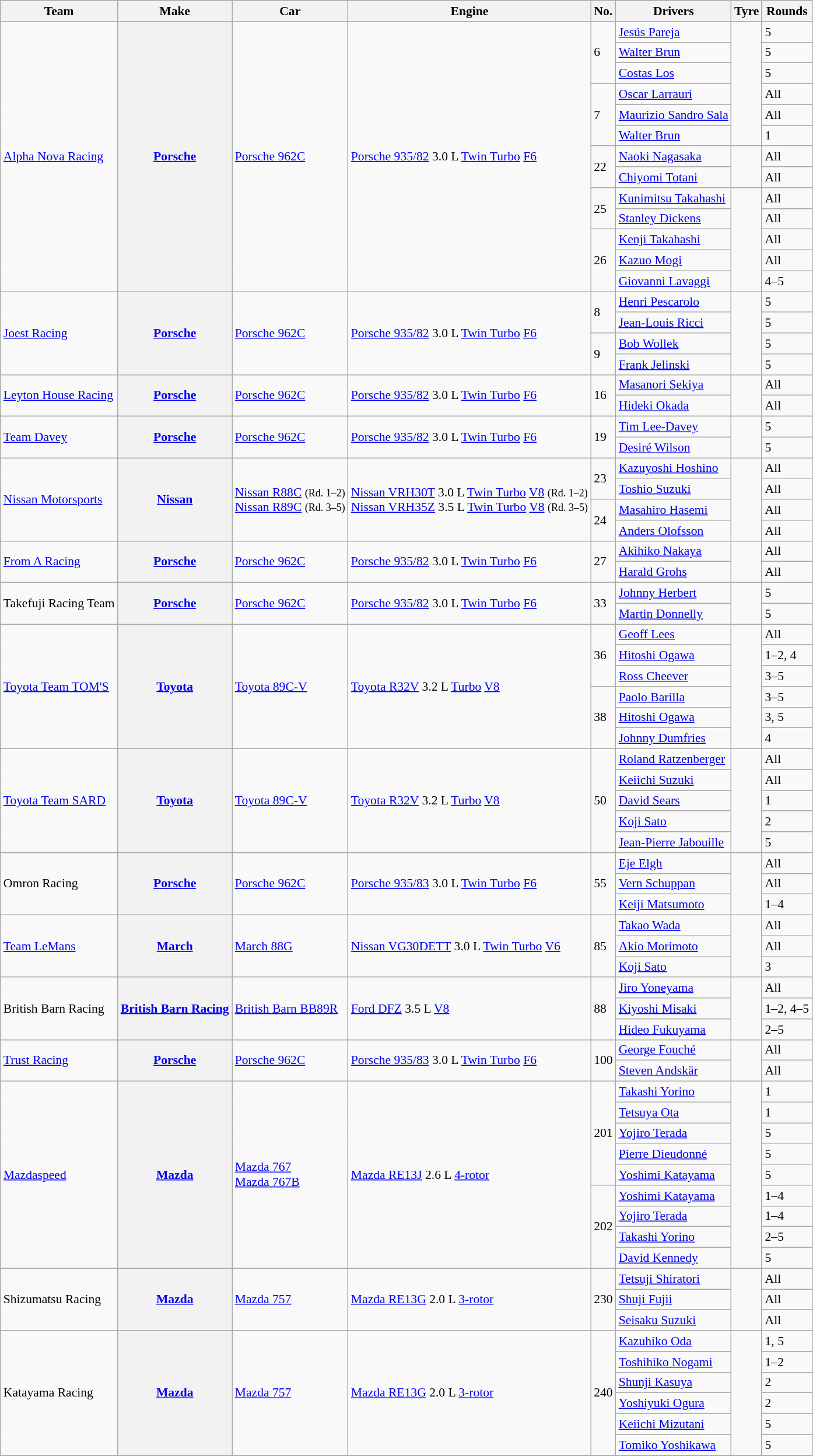<table class="wikitable" style="font-size: 90%;">
<tr>
<th>Team</th>
<th>Make</th>
<th>Car</th>
<th>Engine</th>
<th>No.</th>
<th>Drivers</th>
<th>Tyre</th>
<th>Rounds</th>
</tr>
<tr>
<td rowspan=13><a href='#'>Alpha Nova Racing</a></td>
<th rowspan=13><a href='#'>Porsche</a></th>
<td rowspan=13><a href='#'>Porsche 962C</a></td>
<td rowspan=13><a href='#'>Porsche 935/82</a> 3.0 L <a href='#'>Twin Turbo</a> <a href='#'>F6</a></td>
<td rowspan=3>6</td>
<td> <a href='#'>Jesús Pareja</a></td>
<td align=center rowspan=6></td>
<td>5</td>
</tr>
<tr>
<td> <a href='#'>Walter Brun</a></td>
<td>5</td>
</tr>
<tr>
<td> <a href='#'>Costas Los</a></td>
<td>5</td>
</tr>
<tr>
<td rowspan=3>7</td>
<td> <a href='#'>Oscar Larrauri</a></td>
<td>All</td>
</tr>
<tr>
<td> <a href='#'>Maurizio Sandro Sala</a></td>
<td>All</td>
</tr>
<tr>
<td> <a href='#'>Walter Brun</a></td>
<td>1</td>
</tr>
<tr>
<td rowspan=2>22</td>
<td> <a href='#'>Naoki Nagasaka</a></td>
<td align=center rowspan=2></td>
<td>All</td>
</tr>
<tr>
<td> <a href='#'>Chiyomi Totani</a></td>
<td>All</td>
</tr>
<tr>
<td rowspan=2>25</td>
<td> <a href='#'>Kunimitsu Takahashi</a></td>
<td align=center rowspan=5></td>
<td>All</td>
</tr>
<tr>
<td> <a href='#'>Stanley Dickens</a></td>
<td>All</td>
</tr>
<tr>
<td rowspan=3>26</td>
<td> <a href='#'>Kenji Takahashi</a></td>
<td>All</td>
</tr>
<tr>
<td> <a href='#'>Kazuo Mogi</a></td>
<td>All</td>
</tr>
<tr>
<td> <a href='#'>Giovanni Lavaggi</a></td>
<td>4–5</td>
</tr>
<tr>
<td rowspan=4><a href='#'>Joest Racing</a></td>
<th rowspan=4><a href='#'>Porsche</a></th>
<td rowspan=4><a href='#'>Porsche 962C</a></td>
<td rowspan=4><a href='#'>Porsche 935/82</a> 3.0 L <a href='#'>Twin Turbo</a> <a href='#'>F6</a></td>
<td rowspan=2>8</td>
<td> <a href='#'>Henri Pescarolo</a></td>
<td align=center rowspan=4></td>
<td>5</td>
</tr>
<tr>
<td> <a href='#'>Jean-Louis Ricci</a></td>
<td>5</td>
</tr>
<tr>
<td rowspan=2>9</td>
<td> <a href='#'>Bob Wollek</a></td>
<td>5</td>
</tr>
<tr>
<td> <a href='#'>Frank Jelinski</a></td>
<td>5</td>
</tr>
<tr>
<td rowspan=2><a href='#'>Leyton House Racing</a></td>
<th rowspan=2><a href='#'>Porsche</a></th>
<td rowspan=2><a href='#'>Porsche 962C</a></td>
<td rowspan=2><a href='#'>Porsche 935/82</a> 3.0 L <a href='#'>Twin Turbo</a> <a href='#'>F6</a></td>
<td rowspan=2>16</td>
<td> <a href='#'>Masanori Sekiya</a></td>
<td align=center rowspan=2></td>
<td>All</td>
</tr>
<tr>
<td> <a href='#'>Hideki Okada</a></td>
<td>All</td>
</tr>
<tr>
<td rowspan=2><a href='#'>Team Davey</a></td>
<th rowspan=2><a href='#'>Porsche</a></th>
<td rowspan=2><a href='#'>Porsche 962C</a></td>
<td rowspan=2><a href='#'>Porsche 935/82</a> 3.0 L <a href='#'>Twin Turbo</a> <a href='#'>F6</a></td>
<td rowspan=2>19</td>
<td> <a href='#'>Tim Lee-Davey</a></td>
<td align=center rowspan=2></td>
<td>5</td>
</tr>
<tr>
<td> <a href='#'>Desiré Wilson</a></td>
<td>5</td>
</tr>
<tr>
<td rowspan=4><a href='#'>Nissan Motorsports</a></td>
<th rowspan=4><a href='#'>Nissan</a></th>
<td rowspan=4><a href='#'>Nissan R88C</a> <small>(Rd. 1–2)</small><br><a href='#'>Nissan R89C</a> <small>(Rd. 3–5)</small></td>
<td rowspan=4><a href='#'>Nissan VRH30T</a> 3.0 L <a href='#'>Twin Turbo</a> <a href='#'>V8</a> <small>(Rd. 1–2)</small><br><a href='#'>Nissan VRH35Z</a> 3.5 L <a href='#'>Twin Turbo</a> <a href='#'>V8</a> <small>(Rd. 3–5)</small></td>
<td rowspan=2>23</td>
<td> <a href='#'>Kazuyoshi Hoshino</a></td>
<td align=center rowspan=4><br></td>
<td>All</td>
</tr>
<tr>
<td> <a href='#'>Toshio Suzuki</a></td>
<td>All</td>
</tr>
<tr>
<td rowspan=2>24</td>
<td> <a href='#'>Masahiro Hasemi</a></td>
<td>All</td>
</tr>
<tr>
<td> <a href='#'>Anders Olofsson</a></td>
<td>All</td>
</tr>
<tr>
<td rowspan=2><a href='#'>From A Racing</a></td>
<th rowspan=2><a href='#'>Porsche</a></th>
<td rowspan=2><a href='#'>Porsche 962C</a></td>
<td rowspan=2><a href='#'>Porsche 935/82</a> 3.0 L <a href='#'>Twin Turbo</a> <a href='#'>F6</a></td>
<td rowspan=2>27</td>
<td> <a href='#'>Akihiko Nakaya</a></td>
<td align=center rowspan=2><br></td>
<td>All</td>
</tr>
<tr>
<td> <a href='#'>Harald Grohs</a></td>
<td>All</td>
</tr>
<tr>
<td rowspan=2>Takefuji Racing Team</td>
<th rowspan=2><a href='#'>Porsche</a></th>
<td rowspan=2><a href='#'>Porsche 962C</a></td>
<td rowspan=2><a href='#'>Porsche 935/82</a> 3.0 L <a href='#'>Twin Turbo</a> <a href='#'>F6</a></td>
<td rowspan=2>33</td>
<td> <a href='#'>Johnny Herbert</a></td>
<td align=center rowspan=2></td>
<td>5</td>
</tr>
<tr>
<td> <a href='#'>Martin Donnelly</a></td>
<td>5</td>
</tr>
<tr>
<td rowspan=6><a href='#'>Toyota Team TOM'S</a></td>
<th rowspan=6><a href='#'>Toyota</a></th>
<td rowspan=6><a href='#'>Toyota 89C-V</a></td>
<td rowspan=6><a href='#'>Toyota R32V</a> 3.2 L <a href='#'>Turbo</a> <a href='#'>V8</a></td>
<td rowspan=3>36</td>
<td> <a href='#'>Geoff Lees</a></td>
<td align=center rowspan=6></td>
<td>All</td>
</tr>
<tr>
<td> <a href='#'>Hitoshi Ogawa</a></td>
<td>1–2, 4</td>
</tr>
<tr>
<td> <a href='#'>Ross Cheever</a></td>
<td>3–5</td>
</tr>
<tr>
<td rowspan=3>38</td>
<td> <a href='#'>Paolo Barilla</a></td>
<td>3–5</td>
</tr>
<tr>
<td> <a href='#'>Hitoshi Ogawa</a></td>
<td>3, 5</td>
</tr>
<tr>
<td> <a href='#'>Johnny Dumfries</a></td>
<td>4</td>
</tr>
<tr>
<td rowspan=5><a href='#'>Toyota Team SARD</a></td>
<th rowspan=5><a href='#'>Toyota</a></th>
<td rowspan=5><a href='#'>Toyota 89C-V</a></td>
<td rowspan=5><a href='#'>Toyota R32V</a> 3.2 L <a href='#'>Turbo</a> <a href='#'>V8</a></td>
<td rowspan=5>50</td>
<td> <a href='#'>Roland Ratzenberger</a></td>
<td align=center rowspan=5></td>
<td>All</td>
</tr>
<tr>
<td> <a href='#'>Keiichi Suzuki</a></td>
<td>All</td>
</tr>
<tr>
<td> <a href='#'>David Sears</a></td>
<td>1</td>
</tr>
<tr>
<td> <a href='#'>Koji Sato</a></td>
<td>2</td>
</tr>
<tr>
<td> <a href='#'>Jean-Pierre Jabouille</a></td>
<td>5</td>
</tr>
<tr>
<td rowspan=3>Omron Racing</td>
<th rowspan=3><a href='#'>Porsche</a></th>
<td rowspan=3><a href='#'>Porsche 962C</a></td>
<td rowspan=3><a href='#'>Porsche 935/83</a> 3.0 L <a href='#'>Twin Turbo</a> <a href='#'>F6</a></td>
<td rowspan=3>55</td>
<td> <a href='#'>Eje Elgh</a></td>
<td align=center rowspan=3></td>
<td>All</td>
</tr>
<tr>
<td> <a href='#'>Vern Schuppan</a></td>
<td>All</td>
</tr>
<tr>
<td> <a href='#'>Keiji Matsumoto</a></td>
<td>1–4</td>
</tr>
<tr>
<td rowspan=3><a href='#'>Team LeMans</a></td>
<th rowspan=3><a href='#'>March</a></th>
<td rowspan=3><a href='#'>March 88G</a></td>
<td rowspan=3><a href='#'>Nissan VG30DETT</a> 3.0 L <a href='#'>Twin Turbo</a> <a href='#'>V6</a></td>
<td rowspan=3>85</td>
<td> <a href='#'>Takao Wada</a></td>
<td align=center rowspan=3></td>
<td>All</td>
</tr>
<tr>
<td> <a href='#'>Akio Morimoto</a></td>
<td>All</td>
</tr>
<tr>
<td> <a href='#'>Koji Sato</a></td>
<td>3</td>
</tr>
<tr>
<td rowspan=3>British Barn Racing</td>
<th rowspan=3><a href='#'>British Barn Racing</a></th>
<td rowspan=3><a href='#'>British Barn BB89R</a></td>
<td rowspan=3><a href='#'>Ford DFZ</a> 3.5 L <a href='#'>V8</a></td>
<td rowspan=3>88</td>
<td> <a href='#'>Jiro Yoneyama</a></td>
<td align=center rowspan=3></td>
<td>All</td>
</tr>
<tr>
<td> <a href='#'>Kiyoshi Misaki</a></td>
<td>1–2, 4–5</td>
</tr>
<tr>
<td> <a href='#'>Hideo Fukuyama</a></td>
<td>2–5</td>
</tr>
<tr>
<td rowspan=2><a href='#'>Trust Racing</a></td>
<th rowspan=2><a href='#'>Porsche</a></th>
<td rowspan=2><a href='#'>Porsche 962C</a></td>
<td rowspan=2><a href='#'>Porsche 935/83</a> 3.0 L <a href='#'>Twin Turbo</a> <a href='#'>F6</a></td>
<td rowspan=2>100</td>
<td> <a href='#'>George Fouché</a></td>
<td align=center rowspan=2></td>
<td>All</td>
</tr>
<tr>
<td> <a href='#'>Steven Andskär</a></td>
<td>All</td>
</tr>
<tr>
<td rowspan=9><a href='#'>Mazdaspeed</a></td>
<th rowspan=9><a href='#'>Mazda</a></th>
<td rowspan=9><a href='#'>Mazda 767</a><br><a href='#'>Mazda 767B</a></td>
<td rowspan=9><a href='#'>Mazda RE13J</a> 2.6 L <a href='#'>4-rotor</a></td>
<td rowspan=5>201</td>
<td> <a href='#'>Takashi Yorino</a></td>
<td align=center rowspan=9></td>
<td>1</td>
</tr>
<tr>
<td> <a href='#'>Tetsuya Ota</a></td>
<td>1</td>
</tr>
<tr>
<td> <a href='#'>Yojiro Terada</a></td>
<td>5</td>
</tr>
<tr>
<td> <a href='#'>Pierre Dieudonné</a></td>
<td>5</td>
</tr>
<tr>
<td> <a href='#'>Yoshimi Katayama</a></td>
<td>5</td>
</tr>
<tr>
<td rowspan=4>202</td>
<td> <a href='#'>Yoshimi Katayama</a></td>
<td>1–4</td>
</tr>
<tr>
<td> <a href='#'>Yojiro Terada</a></td>
<td>1–4</td>
</tr>
<tr>
<td> <a href='#'>Takashi Yorino</a></td>
<td>2–5</td>
</tr>
<tr>
<td> <a href='#'>David Kennedy</a></td>
<td>5</td>
</tr>
<tr>
<td rowspan=3>Shizumatsu Racing</td>
<th rowspan=3><a href='#'>Mazda</a></th>
<td rowspan=3><a href='#'>Mazda 757</a></td>
<td rowspan=3><a href='#'>Mazda RE13G</a> 2.0 L <a href='#'>3-rotor</a></td>
<td rowspan=3>230</td>
<td> <a href='#'>Tetsuji Shiratori</a></td>
<td align=center rowspan=3></td>
<td>All</td>
</tr>
<tr>
<td> <a href='#'>Shuji Fujii</a></td>
<td>All</td>
</tr>
<tr>
<td> <a href='#'>Seisaku Suzuki</a></td>
<td>All</td>
</tr>
<tr>
<td rowspan=6>Katayama Racing</td>
<th rowspan=6><a href='#'>Mazda</a></th>
<td rowspan=6><a href='#'>Mazda 757</a></td>
<td rowspan=6><a href='#'>Mazda RE13G</a> 2.0 L <a href='#'>3-rotor</a></td>
<td rowspan=6>240</td>
<td> <a href='#'>Kazuhiko Oda</a></td>
<td align=center rowspan=6></td>
<td>1, 5</td>
</tr>
<tr>
<td> <a href='#'>Toshihiko Nogami</a></td>
<td>1–2</td>
</tr>
<tr>
<td> <a href='#'>Shunji Kasuya</a></td>
<td>2</td>
</tr>
<tr>
<td> <a href='#'>Yoshiyuki Ogura</a></td>
<td>2</td>
</tr>
<tr>
<td> <a href='#'>Keiichi Mizutani</a></td>
<td>5</td>
</tr>
<tr>
<td> <a href='#'>Tomiko Yoshikawa</a></td>
<td>5</td>
</tr>
<tr>
</tr>
</table>
